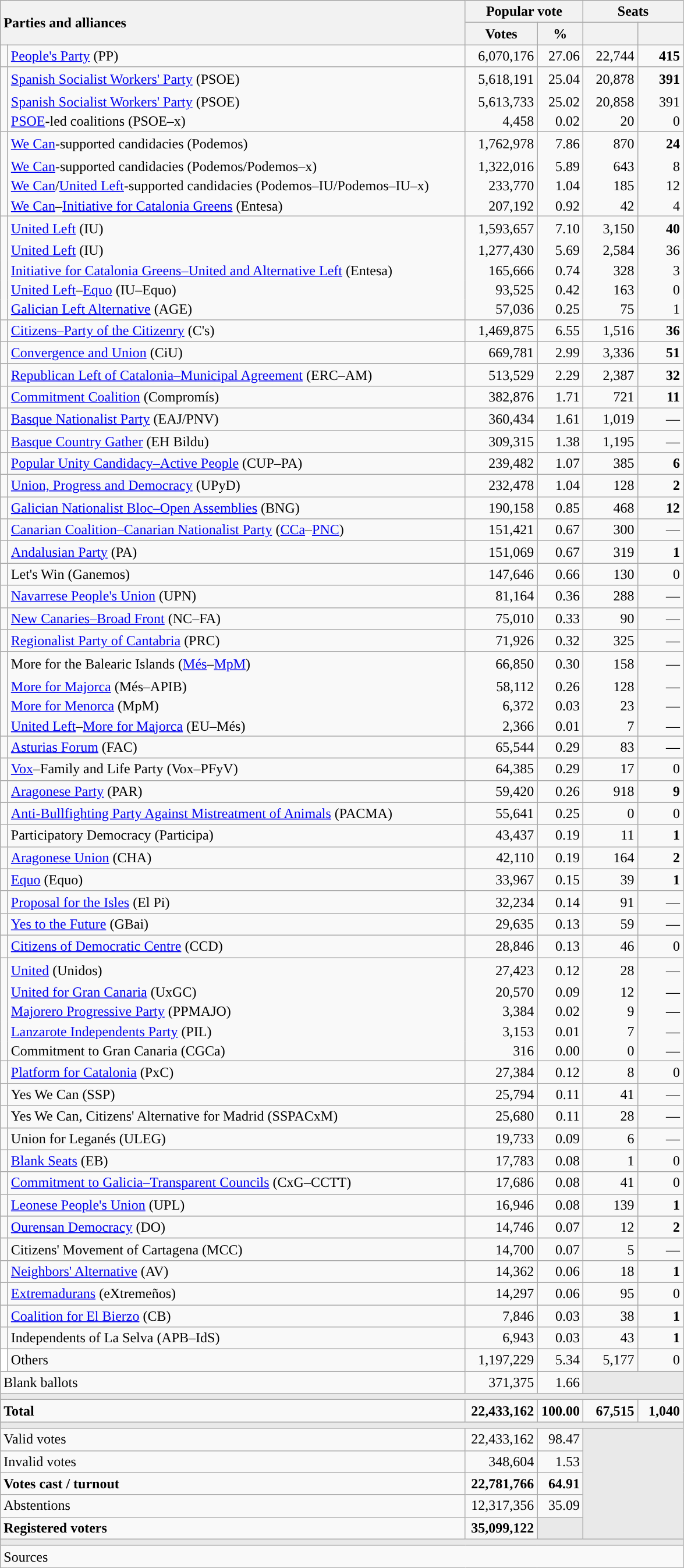<table class="wikitable" style="text-align:right;">
<tr>
<th style="text-align:left;" rowspan="2" colspan="2" width="525">Parties and alliances</th>
<th colspan="2">Popular vote</th>
<th colspan="2">Seats</th>
</tr>
<tr>
<th width="75">Votes</th>
<th width="45">%</th>
<th width="55"></th>
<th width="45"></th>
</tr>
<tr>
<td width="1" style="color:inherit;background:"></td>
<td align="left"><a href='#'>People's Party</a> (PP)</td>
<td>6,070,176</td>
<td>27.06</td>
<td>22,744</td>
<td><strong>415</strong></td>
</tr>
<tr style="line-height:22px;">
<td rowspan="3" style="color:inherit;background:"></td>
<td align="left"><a href='#'>Spanish Socialist Workers' Party</a> (PSOE)</td>
<td>5,618,191</td>
<td>25.04</td>
<td>20,878</td>
<td><strong>391</strong></td>
</tr>
<tr style="border-bottom-style:hidden; border-top-style:hidden; line-height:16px;">
<td align="left"><span><a href='#'>Spanish Socialist Workers' Party</a> (PSOE)</span></td>
<td>5,613,733</td>
<td>25.02</td>
<td>20,858</td>
<td>391</td>
</tr>
<tr style="line-height:16px;">
<td align="left"><span><a href='#'>PSOE</a>-led coalitions (PSOE–x)</span></td>
<td>4,458</td>
<td>0.02</td>
<td>20</td>
<td>0</td>
</tr>
<tr style="line-height:22px;">
<td rowspan="4" style="color:inherit;background:"></td>
<td align="left"><a href='#'>We Can</a>-supported candidacies (Podemos)</td>
<td>1,762,978</td>
<td>7.86</td>
<td>870</td>
<td><strong>24</strong></td>
</tr>
<tr style="border-bottom-style:hidden; border-top-style:hidden; line-height:16px;">
<td align="left"><span><a href='#'>We Can</a>-supported candidacies (Podemos/Podemos–x)</span></td>
<td>1,322,016</td>
<td>5.89</td>
<td>643</td>
<td>8</td>
</tr>
<tr style="border-bottom-style:hidden; line-height:16px;">
<td align="left"><span><a href='#'>We Can</a>/<a href='#'>United Left</a>-supported candidacies (Podemos–IU/Podemos–IU–x)</span></td>
<td>233,770</td>
<td>1.04</td>
<td>185</td>
<td>12</td>
</tr>
<tr style="line-height:16px;">
<td align="left"><span><a href='#'>We Can</a>–<a href='#'>Initiative for Catalonia Greens</a> (Entesa)</span></td>
<td>207,192</td>
<td>0.92</td>
<td>42</td>
<td>4</td>
</tr>
<tr style="line-height:22px;">
<td rowspan="5" style="color:inherit;background:"></td>
<td align="left"><a href='#'>United Left</a> (IU)</td>
<td>1,593,657</td>
<td>7.10</td>
<td>3,150</td>
<td><strong>40</strong></td>
</tr>
<tr style="border-bottom-style:hidden; border-top-style:hidden; line-height:16px;">
<td align="left"><span><a href='#'>United Left</a> (IU)</span></td>
<td>1,277,430</td>
<td>5.69</td>
<td>2,584</td>
<td>36</td>
</tr>
<tr style="border-bottom-style:hidden; line-height:16px;">
<td align="left"><span><a href='#'>Initiative for Catalonia Greens–United and Alternative Left</a> (Entesa)</span></td>
<td>165,666</td>
<td>0.74</td>
<td>328</td>
<td>3</td>
</tr>
<tr style="border-bottom-style:hidden; line-height:16px;">
<td align="left"><span><a href='#'>United Left</a>–<a href='#'>Equo</a> (IU–Equo)</span></td>
<td>93,525</td>
<td>0.42</td>
<td>163</td>
<td>0</td>
</tr>
<tr style="line-height:16px;">
<td align="left"><span><a href='#'>Galician Left Alternative</a> (AGE)</span></td>
<td>57,036</td>
<td>0.25</td>
<td>75</td>
<td>1</td>
</tr>
<tr>
<td style="color:inherit;background:"></td>
<td align="left"><a href='#'>Citizens–Party of the Citizenry</a> (C's)</td>
<td>1,469,875</td>
<td>6.55</td>
<td>1,516</td>
<td><strong>36</strong></td>
</tr>
<tr>
<td style="color:inherit;background:"></td>
<td align="left"><a href='#'>Convergence and Union</a> (CiU)</td>
<td>669,781</td>
<td>2.99</td>
<td>3,336</td>
<td><strong>51</strong></td>
</tr>
<tr>
<td style="color:inherit;background:"></td>
<td align="left"><a href='#'>Republican Left of Catalonia–Municipal Agreement</a> (ERC–AM)</td>
<td>513,529</td>
<td>2.29</td>
<td>2,387</td>
<td><strong>32</strong></td>
</tr>
<tr>
<td style="color:inherit;background:"></td>
<td align="left"><a href='#'>Commitment Coalition</a> (Compromís)</td>
<td>382,876</td>
<td>1.71</td>
<td>721</td>
<td><strong>11</strong></td>
</tr>
<tr>
<td style="color:inherit;background:"></td>
<td align="left"><a href='#'>Basque Nationalist Party</a> (EAJ/PNV)</td>
<td>360,434</td>
<td>1.61</td>
<td>1,019</td>
<td>—</td>
</tr>
<tr>
<td style="color:inherit;background:"></td>
<td align="left"><a href='#'>Basque Country Gather</a> (EH Bildu)</td>
<td>309,315</td>
<td>1.38</td>
<td>1,195</td>
<td>—</td>
</tr>
<tr>
<td style="color:inherit;background:"></td>
<td align="left"><a href='#'>Popular Unity Candidacy–Active People</a> (CUP–PA)</td>
<td>239,482</td>
<td>1.07</td>
<td>385</td>
<td><strong>6</strong></td>
</tr>
<tr>
<td style="color:inherit;background:"></td>
<td align="left"><a href='#'>Union, Progress and Democracy</a> (UPyD)</td>
<td>232,478</td>
<td>1.04</td>
<td>128</td>
<td><strong>2</strong></td>
</tr>
<tr>
<td style="color:inherit;background:"></td>
<td align="left"><a href='#'>Galician Nationalist Bloc–Open Assemblies</a> (BNG)</td>
<td>190,158</td>
<td>0.85</td>
<td>468</td>
<td><strong>12</strong></td>
</tr>
<tr>
<td style="color:inherit;background:"></td>
<td align="left"><a href='#'>Canarian Coalition–Canarian Nationalist Party</a> (<a href='#'>CCa</a>–<a href='#'>PNC</a>)</td>
<td>151,421</td>
<td>0.67</td>
<td>300</td>
<td>—</td>
</tr>
<tr>
<td style="color:inherit;background:"></td>
<td align="left"><a href='#'>Andalusian Party</a> (PA)</td>
<td>151,069</td>
<td>0.67</td>
<td>319</td>
<td><strong>1</strong></td>
</tr>
<tr>
<td style="color:inherit;background:"></td>
<td align="left">Let's Win (Ganemos)</td>
<td>147,646</td>
<td>0.66</td>
<td>130</td>
<td>0</td>
</tr>
<tr>
<td style="color:inherit;background:"></td>
<td align="left"><a href='#'>Navarrese People's Union</a> (UPN)</td>
<td>81,164</td>
<td>0.36</td>
<td>288</td>
<td>—</td>
</tr>
<tr>
<td style="color:inherit;background:"></td>
<td align="left"><a href='#'>New Canaries–Broad Front</a> (NC–FA)</td>
<td>75,010</td>
<td>0.33</td>
<td>90</td>
<td>—</td>
</tr>
<tr>
<td style="color:inherit;background:"></td>
<td align="left"><a href='#'>Regionalist Party of Cantabria</a> (PRC)</td>
<td>71,926</td>
<td>0.32</td>
<td>325</td>
<td>—</td>
</tr>
<tr style="line-height:22px;">
<td rowspan="4" style="color:inherit;background:"></td>
<td align="left">More for the Balearic Islands (<a href='#'>Més</a>–<a href='#'>MpM</a>)</td>
<td>66,850</td>
<td>0.30</td>
<td>158</td>
<td>—</td>
</tr>
<tr style="border-bottom-style:hidden; border-top-style:hidden; line-height:16px;">
<td align="left"><span><a href='#'>More for Majorca</a> (Més–APIB)</span></td>
<td>58,112</td>
<td>0.26</td>
<td>128</td>
<td>—</td>
</tr>
<tr style="border-bottom-style:hidden; line-height:16px;">
<td align="left"><span><a href='#'>More for Menorca</a> (MpM)</span></td>
<td>6,372</td>
<td>0.03</td>
<td>23</td>
<td>—</td>
</tr>
<tr style="line-height:16px;">
<td align="left"><span><a href='#'>United Left</a>–<a href='#'>More for Majorca</a> (EU–Més)</span></td>
<td>2,366</td>
<td>0.01</td>
<td>7</td>
<td>—</td>
</tr>
<tr>
<td style="color:inherit;background:"></td>
<td align="left"><a href='#'>Asturias Forum</a> (FAC)</td>
<td>65,544</td>
<td>0.29</td>
<td>83</td>
<td>—</td>
</tr>
<tr>
<td style="color:inherit;background:"></td>
<td align="left"><a href='#'>Vox</a>–Family and Life Party (Vox–PFyV)</td>
<td>64,385</td>
<td>0.29</td>
<td>17</td>
<td>0</td>
</tr>
<tr>
<td style="color:inherit;background:"></td>
<td align="left"><a href='#'>Aragonese Party</a> (PAR)</td>
<td>59,420</td>
<td>0.26</td>
<td>918</td>
<td><strong>9</strong></td>
</tr>
<tr>
<td style="color:inherit;background:"></td>
<td align="left"><a href='#'>Anti-Bullfighting Party Against Mistreatment of Animals</a> (PACMA)</td>
<td>55,641</td>
<td>0.25</td>
<td>0</td>
<td>0</td>
</tr>
<tr>
<td style="color:inherit;background:"></td>
<td align="left">Participatory Democracy (Participa)</td>
<td>43,437</td>
<td>0.19</td>
<td>11</td>
<td><strong>1</strong></td>
</tr>
<tr>
<td style="color:inherit;background:"></td>
<td align="left"><a href='#'>Aragonese Union</a> (CHA)</td>
<td>42,110</td>
<td>0.19</td>
<td>164</td>
<td><strong>2</strong></td>
</tr>
<tr>
<td style="color:inherit;background:"></td>
<td align="left"><a href='#'>Equo</a> (Equo)</td>
<td>33,967</td>
<td>0.15</td>
<td>39</td>
<td><strong>1</strong></td>
</tr>
<tr>
<td style="color:inherit;background:"></td>
<td align="left"><a href='#'>Proposal for the Isles</a> (El Pi)</td>
<td>32,234</td>
<td>0.14</td>
<td>91</td>
<td>—</td>
</tr>
<tr>
<td style="color:inherit;background:"></td>
<td align="left"><a href='#'>Yes to the Future</a> (GBai)</td>
<td>29,635</td>
<td>0.13</td>
<td>59</td>
<td>—</td>
</tr>
<tr>
<td style="color:inherit;background:"></td>
<td align="left"><a href='#'>Citizens of Democratic Centre</a> (CCD)</td>
<td>28,846</td>
<td>0.13</td>
<td>46</td>
<td>0</td>
</tr>
<tr style="line-height:22px;">
<td rowspan="5" style="color:inherit;background:"></td>
<td align="left"><a href='#'>United</a> (Unidos)</td>
<td>27,423</td>
<td>0.12</td>
<td>28</td>
<td>—</td>
</tr>
<tr style="border-bottom-style:hidden; border-top-style:hidden; line-height:16px;">
<td align="left"><span><a href='#'>United for Gran Canaria</a> (UxGC)</span></td>
<td>20,570</td>
<td>0.09</td>
<td>12</td>
<td>—</td>
</tr>
<tr style="border-bottom-style:hidden; line-height:16px;">
<td align="left"><span><a href='#'>Majorero Progressive Party</a> (PPMAJO)</span></td>
<td>3,384</td>
<td>0.02</td>
<td>9</td>
<td>—</td>
</tr>
<tr style="border-bottom-style:hidden; line-height:16px;">
<td align="left"><span><a href='#'>Lanzarote Independents Party</a> (PIL)</span></td>
<td>3,153</td>
<td>0.01</td>
<td>7</td>
<td>—</td>
</tr>
<tr style="line-height:16px;">
<td align="left"><span>Commitment to Gran Canaria (CGCa)</span></td>
<td>316</td>
<td>0.00</td>
<td>0</td>
<td>—</td>
</tr>
<tr>
<td style="color:inherit;background:"></td>
<td align="left"><a href='#'>Platform for Catalonia</a> (PxC)</td>
<td>27,384</td>
<td>0.12</td>
<td>8</td>
<td>0</td>
</tr>
<tr>
<td style="color:inherit;background:"></td>
<td align="left">Yes We Can (SSP)</td>
<td>25,794</td>
<td>0.11</td>
<td>41</td>
<td>—</td>
</tr>
<tr>
<td style="color:inherit;background:"></td>
<td align="left">Yes We Can, Citizens' Alternative for Madrid (SSPACxM)</td>
<td>25,680</td>
<td>0.11</td>
<td>28</td>
<td>—</td>
</tr>
<tr>
<td style="color:inherit;background:"></td>
<td align="left">Union for Leganés (ULEG)</td>
<td>19,733</td>
<td>0.09</td>
<td>6</td>
<td>—</td>
</tr>
<tr>
<td style="color:inherit;background:"></td>
<td align="left"><a href='#'>Blank Seats</a> (EB)</td>
<td>17,783</td>
<td>0.08</td>
<td>1</td>
<td>0</td>
</tr>
<tr>
<td style="color:inherit;background:"></td>
<td align="left"><a href='#'>Commitment to Galicia–Transparent Councils</a> (CxG–CCTT)</td>
<td>17,686</td>
<td>0.08</td>
<td>41</td>
<td>0</td>
</tr>
<tr>
<td style="color:inherit;background:"></td>
<td align="left"><a href='#'>Leonese People's Union</a> (UPL)</td>
<td>16,946</td>
<td>0.08</td>
<td>139</td>
<td><strong>1</strong></td>
</tr>
<tr>
<td style="color:inherit;background:"></td>
<td align="left"><a href='#'>Ourensan Democracy</a> (DO)</td>
<td>14,746</td>
<td>0.07</td>
<td>12</td>
<td><strong>2</strong></td>
</tr>
<tr>
<td style="color:inherit;background:"></td>
<td align="left">Citizens' Movement of Cartagena (MCC)</td>
<td>14,700</td>
<td>0.07</td>
<td>5</td>
<td>—</td>
</tr>
<tr>
<td style="color:inherit;background:"></td>
<td align="left"><a href='#'>Neighbors' Alternative</a> (AV)</td>
<td>14,362</td>
<td>0.06</td>
<td>18</td>
<td><strong>1</strong></td>
</tr>
<tr>
<td style="color:inherit;background:"></td>
<td align="left"><a href='#'>Extremadurans</a> (eXtremeños)</td>
<td>14,297</td>
<td>0.06</td>
<td>95</td>
<td>0</td>
</tr>
<tr>
<td style="color:inherit;background:"></td>
<td align="left"><a href='#'>Coalition for El Bierzo</a> (CB)</td>
<td>7,846</td>
<td>0.03</td>
<td>38</td>
<td><strong>1</strong></td>
</tr>
<tr>
<td style="color:inherit;background:"></td>
<td align="left">Independents of La Selva (APB–IdS)</td>
<td>6,943</td>
<td>0.03</td>
<td>43</td>
<td><strong>1</strong></td>
</tr>
<tr>
<td bgcolor="white"></td>
<td align="left">Others</td>
<td>1,197,229</td>
<td>5.34</td>
<td>5,177</td>
<td>0</td>
</tr>
<tr>
<td align="left" colspan="2">Blank ballots</td>
<td>371,375</td>
<td>1.66</td>
<td bgcolor="#E9E9E9" colspan="2"></td>
</tr>
<tr>
<td colspan="6" bgcolor="#E9E9E9"></td>
</tr>
<tr style="font-weight:bold;">
<td align="left" colspan="2">Total</td>
<td>22,433,162</td>
<td>100.00</td>
<td>67,515</td>
<td>1,040</td>
</tr>
<tr>
<td colspan="6" bgcolor="#E9E9E9"></td>
</tr>
<tr>
<td align="left" colspan="2">Valid votes</td>
<td>22,433,162</td>
<td>98.47</td>
<td bgcolor="#E9E9E9" colspan="2" rowspan="5"></td>
</tr>
<tr>
<td align="left" colspan="2">Invalid votes</td>
<td>348,604</td>
<td>1.53</td>
</tr>
<tr style="font-weight:bold;">
<td align="left" colspan="2">Votes cast / turnout</td>
<td>22,781,766</td>
<td>64.91</td>
</tr>
<tr>
<td align="left" colspan="2">Abstentions</td>
<td>12,317,356</td>
<td>35.09</td>
</tr>
<tr style="font-weight:bold;">
<td align="left" colspan="2">Registered voters</td>
<td>35,099,122</td>
<td bgcolor="#E9E9E9" colspan="2"></td>
</tr>
<tr>
<td colspan="6" bgcolor="#E9E9E9"></td>
</tr>
<tr>
<td align="left" colspan="6">Sources</td>
</tr>
</table>
